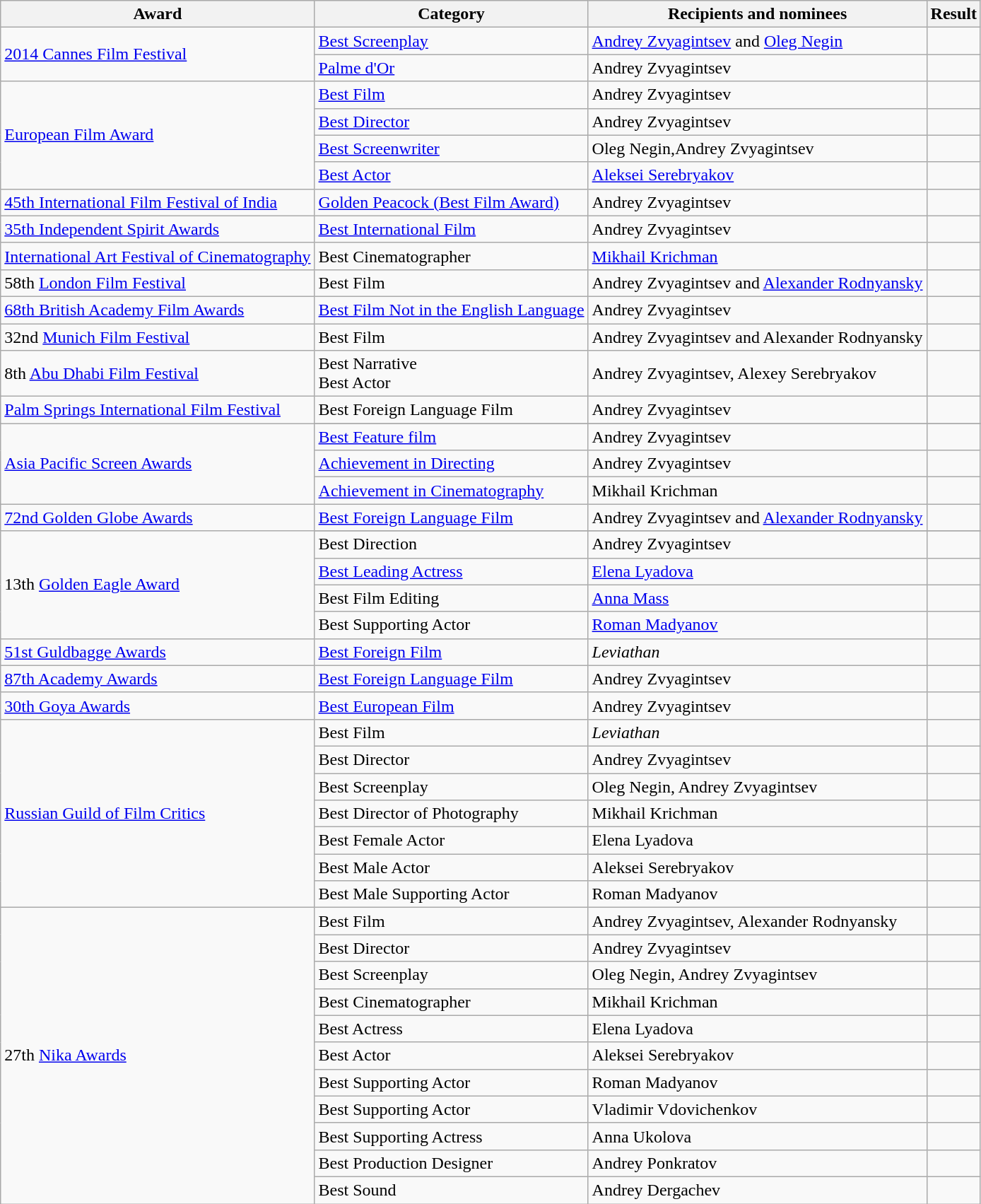<table class="wikitable">
<tr>
<th>Award</th>
<th>Category</th>
<th>Recipients and nominees</th>
<th>Result</th>
</tr>
<tr>
<td rowspan="2"><a href='#'>2014 Cannes Film Festival</a></td>
<td><a href='#'>Best Screenplay</a></td>
<td><a href='#'>Andrey Zvyagintsev</a> and <a href='#'>Oleg Negin</a></td>
<td></td>
</tr>
<tr>
<td><a href='#'>Palme d'Or</a></td>
<td>Andrey Zvyagintsev</td>
<td></td>
</tr>
<tr>
<td rowspan="4"><a href='#'>European Film Award</a></td>
<td><a href='#'>Best Film</a></td>
<td>Andrey Zvyagintsev</td>
<td></td>
</tr>
<tr>
<td><a href='#'>Best Director</a></td>
<td>Andrey Zvyagintsev</td>
<td></td>
</tr>
<tr>
<td><a href='#'>Best Screenwriter</a></td>
<td>Oleg Negin,Andrey Zvyagintsev</td>
<td></td>
</tr>
<tr>
<td><a href='#'>Best Actor</a></td>
<td><a href='#'>Aleksei Serebryakov</a></td>
<td></td>
</tr>
<tr>
<td><a href='#'>45th International Film Festival of India</a></td>
<td><a href='#'>Golden Peacock (Best Film Award)</a></td>
<td>Andrey Zvyagintsev</td>
<td></td>
</tr>
<tr>
<td><a href='#'>35th Independent Spirit Awards</a></td>
<td><a href='#'>Best International Film</a></td>
<td>Andrey Zvyagintsev</td>
<td></td>
</tr>
<tr>
<td><a href='#'>International Art Festival of Cinematography</a></td>
<td>Best Cinematographer</td>
<td><a href='#'>Mikhail Krichman</a></td>
<td></td>
</tr>
<tr>
<td>58th <a href='#'>London Film Festival</a></td>
<td>Best Film</td>
<td>Andrey Zvyagintsev and <a href='#'>Alexander Rodnyansky</a></td>
<td></td>
</tr>
<tr>
<td><a href='#'>68th British Academy Film Awards</a></td>
<td><a href='#'>Best Film Not in the English Language</a></td>
<td>Andrey Zvyagintsev</td>
<td></td>
</tr>
<tr>
<td>32nd <a href='#'>Munich Film Festival</a></td>
<td>Best Film</td>
<td>Andrey Zvyagintsev and Alexander Rodnyansky</td>
<td></td>
</tr>
<tr>
<td>8th <a href='#'>Abu Dhabi Film Festival</a></td>
<td>Best Narrative<br> Best Actor</td>
<td>Andrey Zvyagintsev, Alexey Serebryakov</td>
<td></td>
</tr>
<tr>
<td><a href='#'>Palm Springs International Film Festival</a></td>
<td>Best Foreign Language Film</td>
<td>Andrey Zvyagintsev</td>
<td></td>
</tr>
<tr>
<td rowspan="4"><a href='#'>Asia Pacific Screen Awards</a></td>
</tr>
<tr>
<td><a href='#'>Best Feature film</a></td>
<td>Andrey Zvyagintsev</td>
<td></td>
</tr>
<tr>
<td><a href='#'>Achievement in Directing</a></td>
<td>Andrey Zvyagintsev</td>
<td></td>
</tr>
<tr>
<td><a href='#'>Achievement in Cinematography</a></td>
<td>Mikhail Krichman</td>
<td></td>
</tr>
<tr>
<td><a href='#'>72nd Golden Globe Awards</a></td>
<td><a href='#'>Best Foreign Language Film</a></td>
<td>Andrey Zvyagintsev and <a href='#'>Alexander Rodnyansky</a></td>
<td></td>
</tr>
<tr>
<td rowspan="5">13th <a href='#'>Golden Eagle Award</a></td>
</tr>
<tr>
<td>Best Direction</td>
<td>Andrey Zvyagintsev</td>
<td></td>
</tr>
<tr>
<td><a href='#'>Best Leading Actress</a></td>
<td><a href='#'>Elena Lyadova</a></td>
<td></td>
</tr>
<tr>
<td>Best Film Editing</td>
<td><a href='#'>Anna Mass</a></td>
<td></td>
</tr>
<tr>
<td>Best Supporting Actor</td>
<td><a href='#'>Roman Madyanov</a></td>
<td></td>
</tr>
<tr>
<td><a href='#'>51st Guldbagge Awards</a></td>
<td><a href='#'>Best Foreign Film</a></td>
<td><em>Leviathan</em></td>
<td></td>
</tr>
<tr>
<td><a href='#'>87th Academy Awards</a></td>
<td><a href='#'>Best Foreign Language Film</a></td>
<td>Andrey Zvyagintsev</td>
<td></td>
</tr>
<tr>
<td><a href='#'>30th Goya Awards</a></td>
<td><a href='#'>Best European Film</a></td>
<td>Andrey Zvyagintsev</td>
<td></td>
</tr>
<tr>
<td rowspan="7"><a href='#'>Russian Guild of Film Critics</a></td>
<td>Best Film</td>
<td><em>Leviathan</em></td>
<td></td>
</tr>
<tr>
<td>Best Director</td>
<td>Andrey Zvyagintsev</td>
<td></td>
</tr>
<tr>
<td>Best Screenplay</td>
<td>Oleg Negin, Andrey Zvyagintsev</td>
<td></td>
</tr>
<tr>
<td>Best Director of Photography</td>
<td>Mikhail Krichman</td>
<td></td>
</tr>
<tr>
<td>Best Female Actor</td>
<td>Elena Lyadova</td>
<td></td>
</tr>
<tr>
<td>Best Male Actor</td>
<td>Aleksei Serebryakov</td>
<td></td>
</tr>
<tr>
<td>Best Male Supporting Actor</td>
<td>Roman Madyanov</td>
<td></td>
</tr>
<tr>
<td rowspan="11">27th <a href='#'>Nika Awards</a></td>
<td>Best Film</td>
<td>Andrey Zvyagintsev, Alexander Rodnyansky</td>
<td></td>
</tr>
<tr>
<td>Best Director</td>
<td>Andrey Zvyagintsev</td>
<td></td>
</tr>
<tr>
<td>Best Screenplay</td>
<td>Oleg Negin, Andrey Zvyagintsev</td>
<td></td>
</tr>
<tr>
<td>Best Cinematographer</td>
<td>Mikhail Krichman</td>
<td></td>
</tr>
<tr>
<td>Best Actress</td>
<td>Elena Lyadova</td>
<td></td>
</tr>
<tr>
<td>Best Actor</td>
<td>Aleksei Serebryakov</td>
<td></td>
</tr>
<tr>
<td>Best Supporting Actor</td>
<td>Roman Madyanov</td>
<td></td>
</tr>
<tr>
<td>Best Supporting Actor</td>
<td>Vladimir Vdovichenkov</td>
<td></td>
</tr>
<tr>
<td>Best Supporting Actress</td>
<td>Anna Ukolova</td>
<td></td>
</tr>
<tr>
<td>Best Production Designer</td>
<td>Andrey Ponkratov</td>
<td></td>
</tr>
<tr>
<td>Best Sound</td>
<td>Andrey Dergachev</td>
<td></td>
</tr>
</table>
